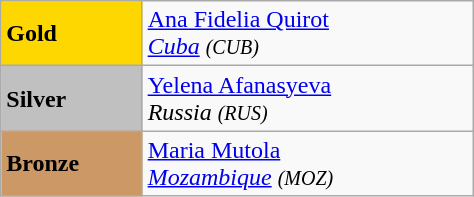<table class="wikitable" width=25%>
<tr>
<td bgcolor="gold"><strong>Gold</strong></td>
<td> <a href='#'>Ana Fidelia Quirot</a><br><em><a href='#'>Cuba</a> <small>(CUB)</small></em></td>
</tr>
<tr>
<td bgcolor="silver"><strong>Silver</strong></td>
<td> <a href='#'>Yelena Afanasyeva</a><br><em>Russia <small>(RUS)</small></em></td>
</tr>
<tr>
<td bgcolor="CC9966"><strong>Bronze</strong></td>
<td> <a href='#'>Maria Mutola</a><br><em><a href='#'>Mozambique</a> <small>(MOZ)</small></em></td>
</tr>
</table>
